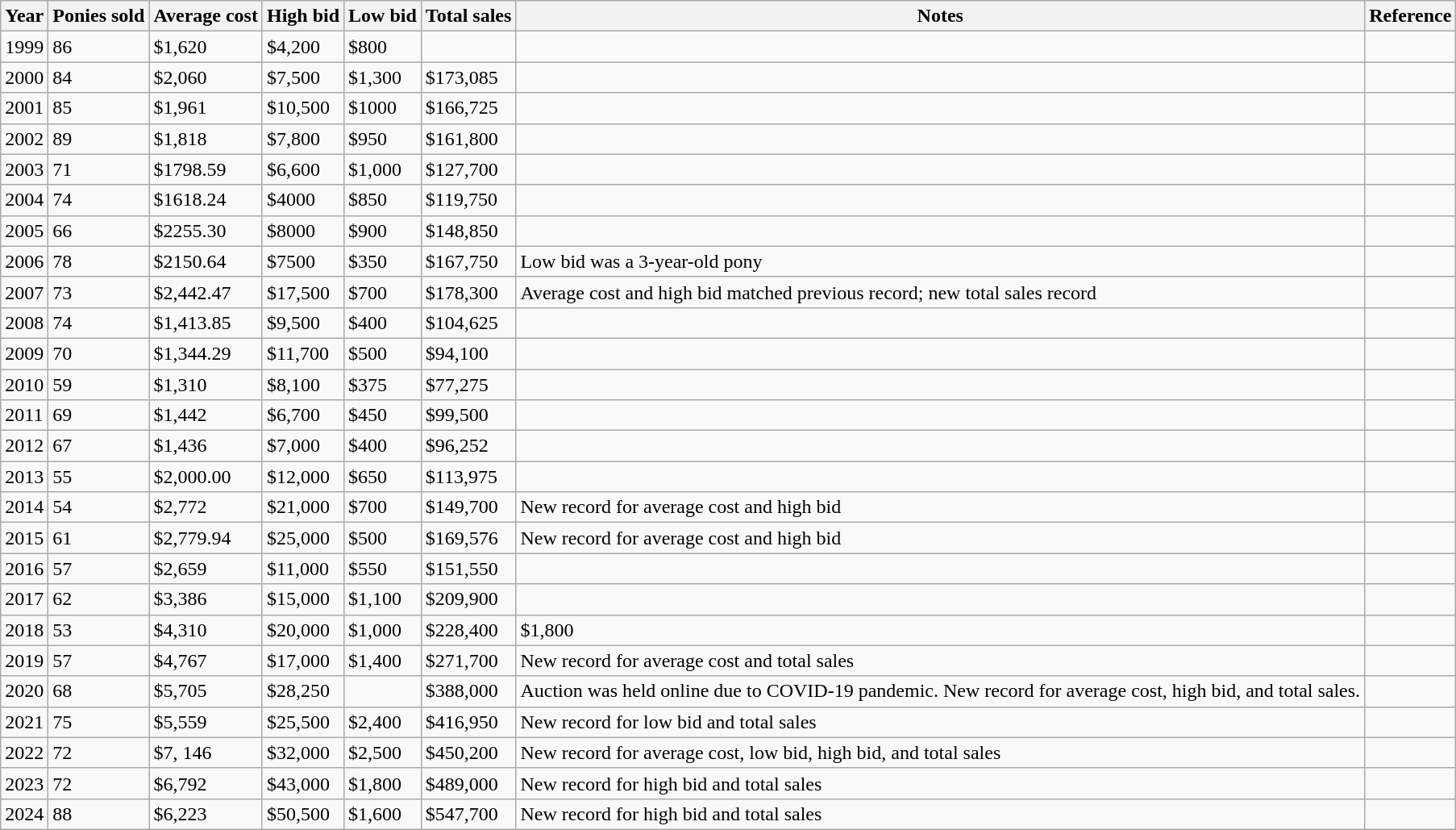<table class="wikitable sortable">
<tr>
<th>Year</th>
<th>Ponies sold</th>
<th>Average cost</th>
<th>High bid</th>
<th>Low bid</th>
<th>Total sales</th>
<th>Notes</th>
<th>Reference</th>
</tr>
<tr>
<td>1999</td>
<td>86</td>
<td>$1,620</td>
<td>$4,200</td>
<td>$800</td>
<td></td>
<td></td>
<td></td>
</tr>
<tr>
<td>2000</td>
<td>84</td>
<td>$2,060</td>
<td>$7,500</td>
<td>$1,300</td>
<td>$173,085</td>
<td></td>
<td></td>
</tr>
<tr>
<td>2001</td>
<td>85</td>
<td>$1,961</td>
<td>$10,500</td>
<td>$1000</td>
<td>$166,725</td>
<td></td>
<td></td>
</tr>
<tr>
<td>2002</td>
<td>89</td>
<td>$1,818</td>
<td>$7,800</td>
<td>$950</td>
<td>$161,800</td>
<td></td>
<td></td>
</tr>
<tr>
<td>2003</td>
<td>71</td>
<td>$1798.59</td>
<td>$6,600</td>
<td>$1,000</td>
<td>$127,700</td>
<td></td>
<td></td>
</tr>
<tr>
<td>2004</td>
<td>74</td>
<td>$1618.24</td>
<td>$4000</td>
<td>$850</td>
<td>$119,750</td>
<td></td>
<td></td>
</tr>
<tr>
<td>2005</td>
<td>66</td>
<td>$2255.30</td>
<td>$8000</td>
<td>$900</td>
<td>$148,850</td>
<td></td>
<td></td>
</tr>
<tr>
<td>2006</td>
<td>78</td>
<td>$2150.64</td>
<td>$7500</td>
<td>$350</td>
<td>$167,750</td>
<td>Low bid was a 3-year-old pony</td>
<td></td>
</tr>
<tr>
<td>2007</td>
<td>73</td>
<td>$2,442.47</td>
<td>$17,500</td>
<td>$700</td>
<td>$178,300</td>
<td>Average cost and high bid matched previous record; new total sales record</td>
<td></td>
</tr>
<tr>
<td>2008</td>
<td>74</td>
<td>$1,413.85</td>
<td>$9,500</td>
<td>$400</td>
<td>$104,625</td>
<td></td>
<td></td>
</tr>
<tr>
<td>2009</td>
<td>70</td>
<td>$1,344.29</td>
<td>$11,700</td>
<td>$500</td>
<td>$94,100</td>
<td></td>
<td></td>
</tr>
<tr>
<td>2010</td>
<td>59</td>
<td>$1,310</td>
<td>$8,100</td>
<td>$375</td>
<td>$77,275</td>
<td></td>
<td></td>
</tr>
<tr>
<td>2011</td>
<td>69</td>
<td>$1,442</td>
<td>$6,700</td>
<td>$450</td>
<td>$99,500</td>
<td></td>
<td></td>
</tr>
<tr>
<td>2012</td>
<td>67</td>
<td>$1,436</td>
<td>$7,000</td>
<td>$400</td>
<td>$96,252</td>
<td></td>
<td></td>
</tr>
<tr>
<td>2013</td>
<td>55</td>
<td>$2,000.00</td>
<td>$12,000</td>
<td>$650</td>
<td>$113,975</td>
<td></td>
<td></td>
</tr>
<tr>
<td>2014</td>
<td>54</td>
<td>$2,772</td>
<td>$21,000</td>
<td>$700</td>
<td>$149,700</td>
<td>New record for average cost and high bid</td>
<td></td>
</tr>
<tr>
<td>2015</td>
<td>61</td>
<td>$2,779.94</td>
<td>$25,000</td>
<td>$500</td>
<td>$169,576</td>
<td>New record for average cost and high bid</td>
<td></td>
</tr>
<tr>
<td>2016</td>
<td>57</td>
<td>$2,659</td>
<td>$11,000</td>
<td>$550</td>
<td>$151,550</td>
<td></td>
<td></td>
</tr>
<tr>
<td>2017</td>
<td>62</td>
<td>$3,386</td>
<td>$15,000</td>
<td>$1,100</td>
<td>$209,900</td>
<td></td>
<td></td>
</tr>
<tr>
<td>2018</td>
<td>53</td>
<td>$4,310</td>
<td>$20,000</td>
<td>$1,000</td>
<td>$228,400</td>
<td>$1,800</td>
<td></td>
</tr>
<tr>
<td>2019</td>
<td>57</td>
<td>$4,767</td>
<td>$17,000</td>
<td>$1,400</td>
<td>$271,700</td>
<td>New record for average cost and total sales</td>
<td></td>
</tr>
<tr>
<td>2020</td>
<td>68</td>
<td>$5,705</td>
<td>$28,250</td>
<td></td>
<td>$388,000</td>
<td>Auction was held online due to COVID-19 pandemic. New record for average cost, high bid, and total sales.</td>
<td></td>
</tr>
<tr>
<td>2021</td>
<td>75</td>
<td>$5,559</td>
<td>$25,500</td>
<td>$2,400</td>
<td>$416,950</td>
<td>New record for low bid and total sales</td>
<td></td>
</tr>
<tr>
<td>2022</td>
<td>72</td>
<td>$7, 146</td>
<td>$32,000</td>
<td>$2,500</td>
<td>$450,200</td>
<td>New record for average cost, low bid, high bid, and total sales</td>
<td></td>
</tr>
<tr>
<td>2023</td>
<td>72</td>
<td>$6,792</td>
<td>$43,000</td>
<td>$1,800</td>
<td>$489,000</td>
<td>New record for high bid and total sales</td>
<td></td>
</tr>
<tr>
<td>2024</td>
<td>88</td>
<td>$6,223</td>
<td>$50,500</td>
<td>$1,600</td>
<td>$547,700</td>
<td>New record for high bid and total sales</td>
<td></td>
</tr>
</table>
